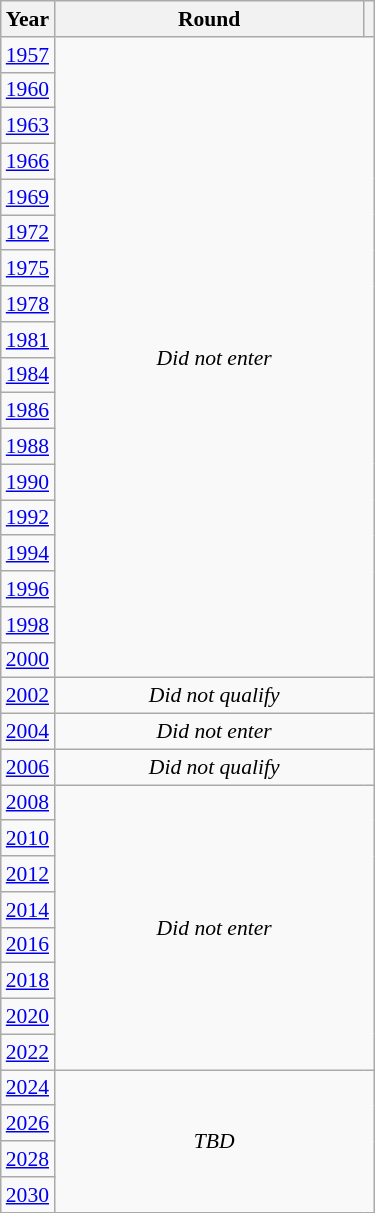<table class="wikitable" style="text-align: center; font-size:90%">
<tr>
<th>Year</th>
<th style="width:200px">Round</th>
<th></th>
</tr>
<tr>
<td><a href='#'>1957</a></td>
<td colspan="2" rowspan="18"><em>Did not enter</em></td>
</tr>
<tr>
<td><a href='#'>1960</a></td>
</tr>
<tr>
<td><a href='#'>1963</a></td>
</tr>
<tr>
<td><a href='#'>1966</a></td>
</tr>
<tr>
<td><a href='#'>1969</a></td>
</tr>
<tr>
<td><a href='#'>1972</a></td>
</tr>
<tr>
<td><a href='#'>1975</a></td>
</tr>
<tr>
<td><a href='#'>1978</a></td>
</tr>
<tr>
<td><a href='#'>1981</a></td>
</tr>
<tr>
<td><a href='#'>1984</a></td>
</tr>
<tr>
<td><a href='#'>1986</a></td>
</tr>
<tr>
<td><a href='#'>1988</a></td>
</tr>
<tr>
<td><a href='#'>1990</a></td>
</tr>
<tr>
<td><a href='#'>1992</a></td>
</tr>
<tr>
<td><a href='#'>1994</a></td>
</tr>
<tr>
<td><a href='#'>1996</a></td>
</tr>
<tr>
<td><a href='#'>1998</a></td>
</tr>
<tr>
<td><a href='#'>2000</a></td>
</tr>
<tr>
<td><a href='#'>2002</a></td>
<td colspan="2"><em>Did not qualify</em></td>
</tr>
<tr>
<td><a href='#'>2004</a></td>
<td colspan="2"><em>Did not enter</em></td>
</tr>
<tr>
<td><a href='#'>2006</a></td>
<td colspan="2"><em>Did not qualify</em></td>
</tr>
<tr>
<td><a href='#'>2008</a></td>
<td colspan="2" rowspan="8"><em>Did not enter</em></td>
</tr>
<tr>
<td><a href='#'>2010</a></td>
</tr>
<tr>
<td><a href='#'>2012</a></td>
</tr>
<tr>
<td><a href='#'>2014</a></td>
</tr>
<tr>
<td><a href='#'>2016</a></td>
</tr>
<tr>
<td><a href='#'>2018</a></td>
</tr>
<tr>
<td><a href='#'>2020</a></td>
</tr>
<tr>
<td><a href='#'>2022</a></td>
</tr>
<tr>
<td><a href='#'>2024</a></td>
<td colspan="2" rowspan="4"><em>TBD</em></td>
</tr>
<tr>
<td><a href='#'>2026</a></td>
</tr>
<tr>
<td><a href='#'>2028</a></td>
</tr>
<tr>
<td><a href='#'>2030</a></td>
</tr>
</table>
